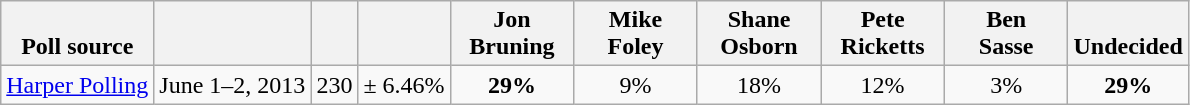<table class="wikitable" style="text-align:center">
<tr valign= bottom>
<th>Poll source</th>
<th></th>
<th></th>
<th></th>
<th style="width:75px;">Jon<br>Bruning</th>
<th style="width:75px;">Mike<br>Foley</th>
<th style="width:75px;">Shane<br>Osborn</th>
<th style="width:75px;">Pete<br>Ricketts</th>
<th style="width:75px;">Ben<br>Sasse</th>
<th>Undecided</th>
</tr>
<tr>
<td align=left><a href='#'>Harper Polling</a></td>
<td>June 1–2, 2013</td>
<td>230</td>
<td>± 6.46%</td>
<td><strong>29%</strong></td>
<td>9%</td>
<td>18%</td>
<td>12%</td>
<td>3%</td>
<td><strong>29%</strong></td>
</tr>
</table>
